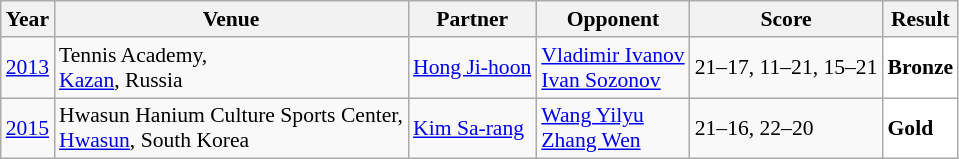<table class="sortable wikitable" style="font-size: 90%;">
<tr>
<th>Year</th>
<th>Venue</th>
<th>Partner</th>
<th>Opponent</th>
<th>Score</th>
<th>Result</th>
</tr>
<tr>
<td align="center"><a href='#'>2013</a></td>
<td align="left">Tennis Academy,<br><a href='#'>Kazan</a>, Russia</td>
<td align="left"> <a href='#'>Hong Ji-hoon</a></td>
<td align="left"> <a href='#'>Vladimir Ivanov</a> <br>  <a href='#'>Ivan Sozonov</a></td>
<td align="left">21–17, 11–21, 15–21</td>
<td style="text-align:left; background:white"> <strong>Bronze</strong></td>
</tr>
<tr>
<td align="center"><a href='#'>2015</a></td>
<td align="left">Hwasun Hanium Culture Sports Center,<br><a href='#'>Hwasun</a>, South Korea</td>
<td align="left"> <a href='#'>Kim Sa-rang</a></td>
<td align="left"> <a href='#'>Wang Yilyu</a> <br>  <a href='#'>Zhang Wen</a></td>
<td align="left">21–16, 22–20</td>
<td style="text-align:left; background:white"> <strong>Gold</strong></td>
</tr>
</table>
